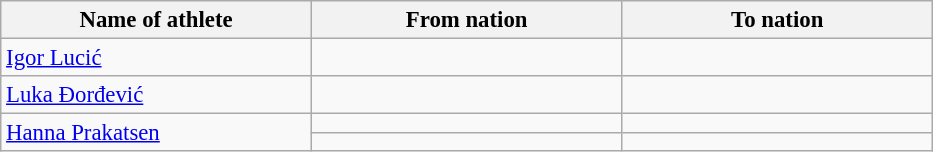<table class="wikitable sortable" style="border-collapse: collapse; font-size: 95%;">
<tr>
<th width=200>Name of athlete</th>
<th width=200>From nation</th>
<th width=200>To nation</th>
</tr>
<tr>
<td><a href='#'>Igor Lucić</a></td>
<td></td>
<td></td>
</tr>
<tr>
<td><a href='#'>Luka Đorđević</a></td>
<td></td>
<td></td>
</tr>
<tr>
<td rowspan=2><a href='#'>Hanna Prakatsen</a></td>
<td></td>
<td></td>
</tr>
<tr>
<td></td>
<td></td>
</tr>
</table>
